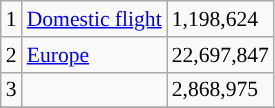<table class="wikitable sortable" style="font-size: 90%;">
<tr>
<td>1</td>
<td><a href='#'>Domestic flight</a></td>
<td>1,198,624</td>
</tr>
<tr>
<td>2</td>
<td><a href='#'>Europe</a></td>
<td>22,697,847</td>
</tr>
<tr>
<td>3</td>
<td></td>
<td>2,868,975</td>
</tr>
<tr>
</tr>
</table>
